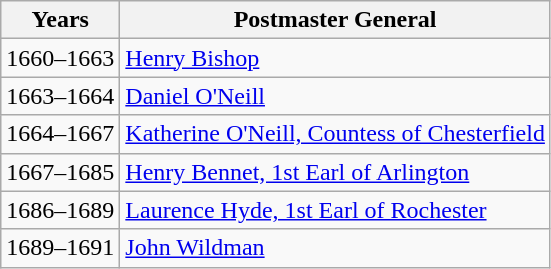<table class="wikitable">
<tr>
<th>Years</th>
<th>Postmaster General</th>
</tr>
<tr>
<td>1660–1663</td>
<td><a href='#'>Henry Bishop</a></td>
</tr>
<tr>
<td>1663–1664</td>
<td><a href='#'>Daniel O'Neill</a></td>
</tr>
<tr>
<td>1664–1667</td>
<td><a href='#'>Katherine O'Neill, Countess of Chesterfield</a></td>
</tr>
<tr>
<td>1667–1685</td>
<td><a href='#'>Henry Bennet, 1st Earl of Arlington</a></td>
</tr>
<tr>
<td>1686–1689</td>
<td><a href='#'>Laurence Hyde, 1st Earl of Rochester</a></td>
</tr>
<tr>
<td>1689–1691</td>
<td><a href='#'>John Wildman</a></td>
</tr>
</table>
